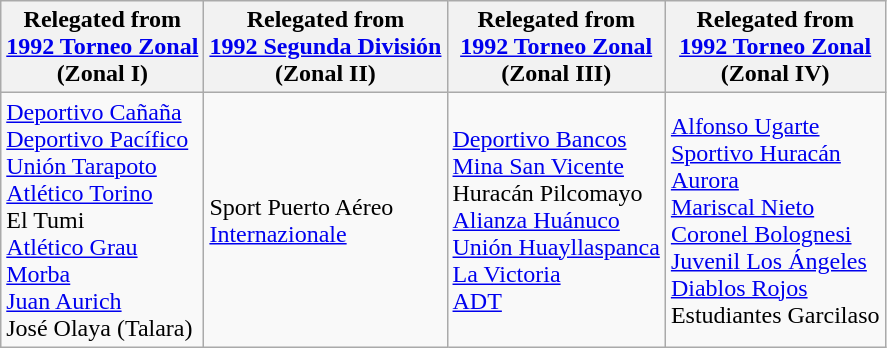<table class="wikitable">
<tr>
<th>Relegated from<br><a href='#'>1992 Torneo Zonal</a><br>(Zonal I)</th>
<th>Relegated from<br><a href='#'>1992 Segunda División</a><br>(Zonal II)</th>
<th>Relegated from<br><a href='#'>1992 Torneo Zonal</a><br>(Zonal III)</th>
<th>Relegated from<br><a href='#'>1992 Torneo Zonal</a><br>(Zonal IV)</th>
</tr>
<tr>
<td> <a href='#'>Deportivo Cañaña</a> <br> <a href='#'>Deportivo Pacífico</a> <br> <a href='#'>Unión Tarapoto</a> <br> <a href='#'>Atlético Torino</a> <br> El Tumi <br> <a href='#'>Atlético Grau</a> <br> <a href='#'>Morba</a> <br> <a href='#'>Juan Aurich</a> <br> José Olaya (Talara) </td>
<td> Sport Puerto Aéreo <br> <a href='#'>Internazionale</a> </td>
<td> <a href='#'>Deportivo Bancos</a> <br> <a href='#'>Mina San Vicente</a> <br> Huracán Pilcomayo <br> <a href='#'>Alianza Huánuco</a> <br> <a href='#'>Unión Huayllaspanca</a> <br> <a href='#'>La Victoria</a> <br> <a href='#'>ADT</a> </td>
<td> <a href='#'>Alfonso Ugarte</a> <br> <a href='#'>Sportivo Huracán</a> <br> <a href='#'>Aurora</a> <br> <a href='#'>Mariscal Nieto</a> <br> <a href='#'>Coronel Bolognesi</a> <br> <a href='#'>Juvenil Los Ángeles</a> <br> <a href='#'>Diablos Rojos</a> <br> Estudiantes Garcilaso </td>
</tr>
</table>
